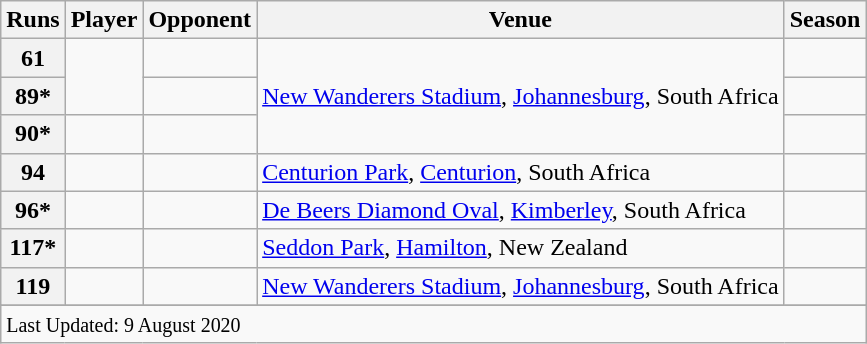<table class="wikitable plainrowheaders sortable">
<tr>
<th scope=col>Runs</th>
<th scope=col>Player</th>
<th scope=col>Opponent</th>
<th scope=col>Venue</th>
<th scope=col>Season</th>
</tr>
<tr>
<th>61</th>
<td rowspan=2></td>
<td></td>
<td rowspan=3><a href='#'>New Wanderers Stadium</a>, <a href='#'>Johannesburg</a>, South Africa</td>
<td></td>
</tr>
<tr>
<th>89*</th>
<td></td>
<td></td>
</tr>
<tr>
<th>90*</th>
<td></td>
<td></td>
<td> </td>
</tr>
<tr>
<th>94</th>
<td></td>
<td></td>
<td><a href='#'>Centurion Park</a>, <a href='#'>Centurion</a>, South Africa</td>
<td></td>
</tr>
<tr>
<th>96*</th>
<td></td>
<td></td>
<td><a href='#'>De Beers Diamond Oval</a>, <a href='#'>Kimberley</a>, South Africa</td>
<td></td>
</tr>
<tr>
<th>117*</th>
<td></td>
<td></td>
<td><a href='#'>Seddon Park</a>, <a href='#'>Hamilton</a>, New Zealand</td>
<td></td>
</tr>
<tr>
<th>119</th>
<td></td>
<td></td>
<td><a href='#'>New Wanderers Stadium</a>, <a href='#'>Johannesburg</a>, South Africa</td>
<td></td>
</tr>
<tr>
</tr>
<tr class=sortbottom>
<td colspan=5><small>Last Updated: 9 August 2020</small></td>
</tr>
</table>
